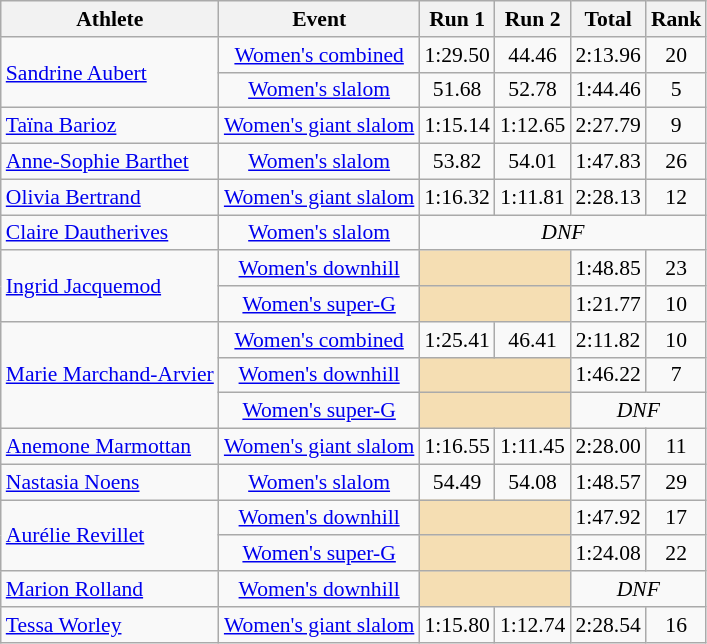<table class="wikitable" style="font-size:90%">
<tr>
<th>Athlete</th>
<th>Event</th>
<th>Run 1</th>
<th>Run 2</th>
<th>Total</th>
<th>Rank</th>
</tr>
<tr>
<td rowspan=2><a href='#'>Sandrine Aubert</a></td>
<td align="center"><a href='#'>Women's combined</a></td>
<td align=center>1:29.50</td>
<td align=center>44.46</td>
<td align=center>2:13.96</td>
<td align=center>20</td>
</tr>
<tr>
<td align="center"><a href='#'>Women's slalom</a></td>
<td align="center">51.68</td>
<td align="center">52.78</td>
<td align="center">1:44.46</td>
<td align="center">5</td>
</tr>
<tr>
<td><a href='#'>Taïna Barioz</a></td>
<td align="center"><a href='#'>Women's giant slalom</a></td>
<td align="center">1:15.14</td>
<td align="center">1:12.65</td>
<td align="center">2:27.79</td>
<td align="center">9</td>
</tr>
<tr>
<td><a href='#'>Anne-Sophie Barthet</a></td>
<td align="center"><a href='#'>Women's slalom</a></td>
<td align="center">53.82</td>
<td align="center">54.01</td>
<td align="center">1:47.83</td>
<td align="center">26</td>
</tr>
<tr>
<td><a href='#'>Olivia Bertrand</a></td>
<td align="center"><a href='#'>Women's giant slalom</a></td>
<td align="center">1:16.32</td>
<td align="center">1:11.81</td>
<td align="center">2:28.13</td>
<td align="center">12</td>
</tr>
<tr>
<td><a href='#'>Claire Dautherives</a></td>
<td align="center"><a href='#'>Women's slalom</a></td>
<td align=center colspan=4><em>DNF</em></td>
</tr>
<tr>
<td rowspan=2><a href='#'>Ingrid Jacquemod</a></td>
<td align="center"><a href='#'>Women's downhill</a></td>
<td colspan="2" bgcolor="wheat"></td>
<td align="center">1:48.85</td>
<td align="center">23</td>
</tr>
<tr>
<td align="center"><a href='#'>Women's super-G</a></td>
<td colspan="2" bgcolor="wheat"></td>
<td align="center">1:21.77</td>
<td align="center">10</td>
</tr>
<tr>
<td rowspan=3><a href='#'>Marie Marchand-Arvier</a></td>
<td align="center"><a href='#'>Women's combined</a></td>
<td align=center>1:25.41</td>
<td align=center>46.41</td>
<td align=center>2:11.82</td>
<td align=center>10</td>
</tr>
<tr>
<td align="center"><a href='#'>Women's downhill</a></td>
<td colspan="2" bgcolor="wheat"></td>
<td align="center">1:46.22</td>
<td align="center">7</td>
</tr>
<tr>
<td align="center"><a href='#'>Women's super-G</a></td>
<td colspan="2" bgcolor="wheat"></td>
<td align=center colspan=2><em>DNF</em></td>
</tr>
<tr>
<td><a href='#'>Anemone Marmottan</a></td>
<td align="center"><a href='#'>Women's giant slalom</a></td>
<td align="center">1:16.55</td>
<td align="center">1:11.45</td>
<td align="center">2:28.00</td>
<td align="center">11</td>
</tr>
<tr>
<td><a href='#'>Nastasia Noens</a></td>
<td align="center"><a href='#'>Women's slalom</a></td>
<td align="center">54.49</td>
<td align="center">54.08</td>
<td align="center">1:48.57</td>
<td align="center">29</td>
</tr>
<tr>
<td rowspan=2><a href='#'>Aurélie Revillet</a></td>
<td align="center"><a href='#'>Women's downhill</a></td>
<td colspan="2" bgcolor="wheat"></td>
<td align="center">1:47.92</td>
<td align="center">17</td>
</tr>
<tr>
<td align="center"><a href='#'>Women's super-G</a></td>
<td colspan="2" bgcolor="wheat"></td>
<td align="center">1:24.08</td>
<td align="center">22</td>
</tr>
<tr>
<td><a href='#'>Marion Rolland</a></td>
<td align="center"><a href='#'>Women's downhill</a></td>
<td colspan="2" bgcolor="wheat"></td>
<td align=center colspan=4><em>DNF</em></td>
</tr>
<tr>
<td><a href='#'>Tessa Worley</a></td>
<td align="center"><a href='#'>Women's giant slalom</a></td>
<td align="center">1:15.80</td>
<td align="center">1:12.74</td>
<td align="center">2:28.54</td>
<td align="center">16</td>
</tr>
</table>
